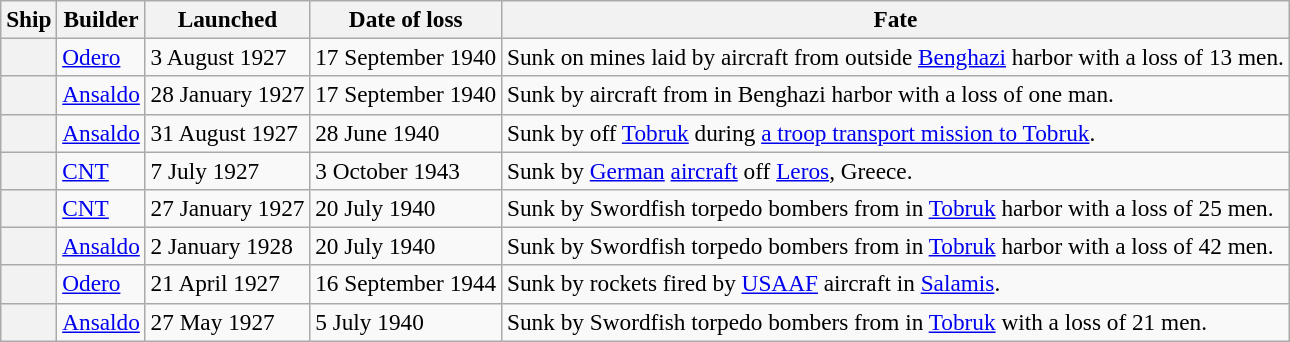<table class="wikitable sortable plainrowheaders"  style="font-size:97%;">
<tr>
<th scope="col">Ship</th>
<th scope="col">Builder</th>
<th scope="col">Launched</th>
<th scope="col">Date of loss</th>
<th scope="col">Fate</th>
</tr>
<tr>
<th scope="row"></th>
<td><a href='#'>Odero</a></td>
<td>3 August 1927</td>
<td>17 September 1940</td>
<td>Sunk on mines laid by aircraft from  outside <a href='#'>Benghazi</a> harbor with a loss of 13 men.</td>
</tr>
<tr>
<th scope="row"></th>
<td><a href='#'>Ansaldo</a></td>
<td>28 January 1927</td>
<td>17 September 1940</td>
<td>Sunk by aircraft from  in Benghazi harbor with a loss of one man.</td>
</tr>
<tr>
<th scope="row"></th>
<td><a href='#'>Ansaldo</a></td>
<td>31 August 1927</td>
<td>28 June 1940</td>
<td>Sunk by  off <a href='#'>Tobruk</a> during <a href='#'>a troop transport mission to Tobruk</a>.</td>
</tr>
<tr>
<th scope="row"></th>
<td><a href='#'>CNT</a></td>
<td>7 July 1927</td>
<td>3 October 1943</td>
<td>Sunk by <a href='#'>German</a> <a href='#'>aircraft</a> off <a href='#'>Leros</a>, Greece.</td>
</tr>
<tr>
<th scope="row"></th>
<td><a href='#'>CNT</a></td>
<td>27 January 1927</td>
<td>20 July 1940</td>
<td>Sunk by Swordfish torpedo bombers from  in <a href='#'>Tobruk</a> harbor with a loss of 25 men.</td>
</tr>
<tr>
<th scope="row"></th>
<td><a href='#'>Ansaldo</a></td>
<td>2 January 1928</td>
<td>20 July 1940</td>
<td>Sunk by Swordfish torpedo bombers from  in <a href='#'>Tobruk</a> harbor with a loss of 42 men.</td>
</tr>
<tr>
<th scope="row"></th>
<td><a href='#'>Odero</a></td>
<td>21 April 1927</td>
<td>16 September 1944</td>
<td>Sunk by rockets fired by <a href='#'>USAAF</a> aircraft in <a href='#'>Salamis</a>.</td>
</tr>
<tr>
<th scope="row"></th>
<td><a href='#'>Ansaldo</a></td>
<td>27 May 1927</td>
<td>5 July 1940</td>
<td>Sunk by Swordfish torpedo bombers from  in <a href='#'>Tobruk</a> with a loss of 21 men.</td>
</tr>
</table>
